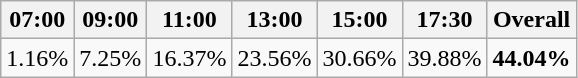<table class="wikitable">
<tr>
<th>07:00</th>
<th>09:00</th>
<th>11:00</th>
<th>13:00</th>
<th>15:00</th>
<th>17:30</th>
<th>Overall</th>
</tr>
<tr>
<td>1.16%</td>
<td>7.25%</td>
<td>16.37%</td>
<td>23.56%</td>
<td>30.66%</td>
<td>39.88%</td>
<td><strong>44.04%</strong></td>
</tr>
</table>
